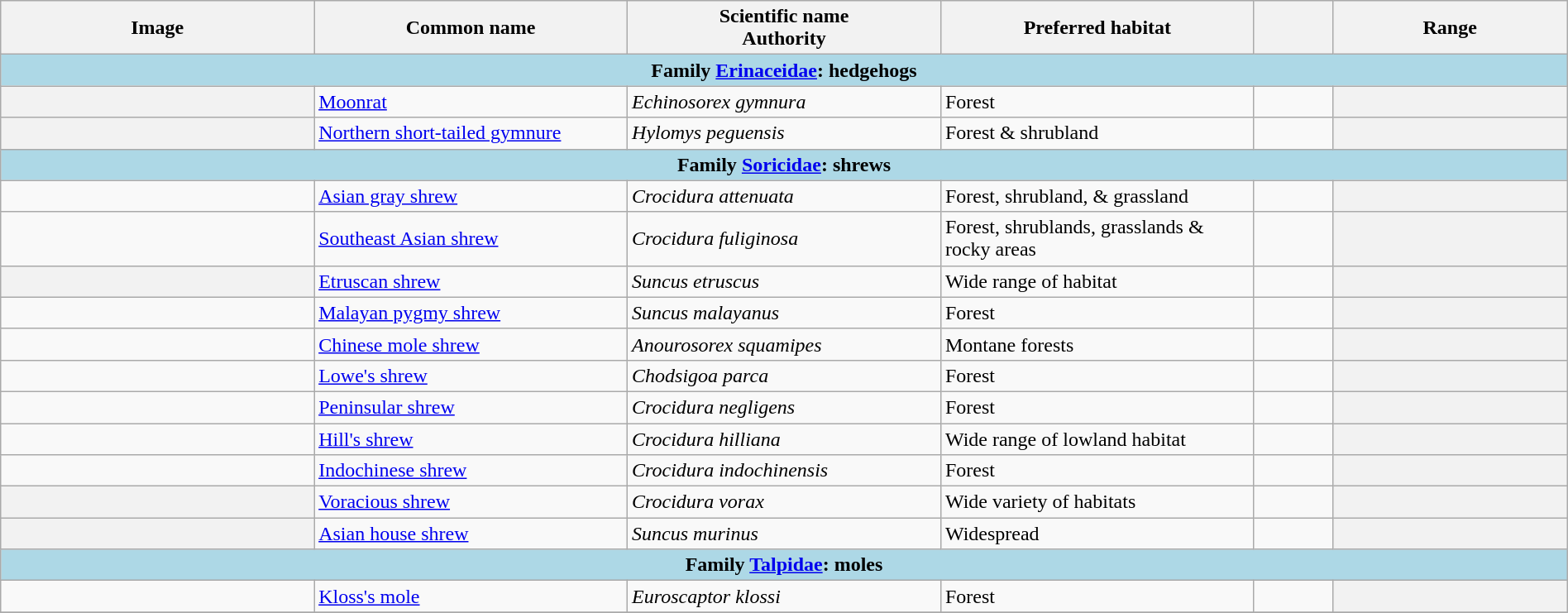<table width=100% class="wikitable unsortable plainrowheaders">
<tr>
<th width="20%" style="text-align: center;">Image</th>
<th width="20%">Common name</th>
<th width="20%">Scientific name<br>Authority</th>
<th width="20%">Preferred habitat</th>
<th width="5%"></th>
<th width="15%">Range</th>
</tr>
<tr>
<td style="text-align:center;background:lightblue;" colspan=6><strong>Family <a href='#'>Erinaceidae</a>: hedgehogs</strong></td>
</tr>
<tr>
<th style="text-align: center;"></th>
<td><a href='#'>Moonrat</a></td>
<td><em>Echinosorex gymnura</em><br></td>
<td>Forest</td>
<td><br></td>
<th style="text-align: center;"></th>
</tr>
<tr>
<th style="text-align: center;"></th>
<td><a href='#'>Northern short-tailed gymnure</a></td>
<td><em>Hylomys peguensis</em><br></td>
<td>Forest & shrubland</td>
<td></td>
<th style="text-align: center;"></th>
</tr>
<tr>
<td style="text-align:center;background:lightblue;" colspan=6><strong>Family <a href='#'>Soricidae</a>: shrews</strong></td>
</tr>
<tr>
<td></td>
<td><a href='#'>Asian gray shrew</a></td>
<td><em>Crocidura attenuata</em><br></td>
<td>Forest, shrubland, & grassland</td>
<td><br></td>
<th style="text-align: center;"></th>
</tr>
<tr>
<td></td>
<td><a href='#'>Southeast Asian shrew</a></td>
<td><em>Crocidura fuliginosa</em><br></td>
<td>Forest, shrublands, grasslands & rocky areas</td>
<td><br></td>
<th style="text-align: center;"></th>
</tr>
<tr>
<th style="text-align: center;"></th>
<td><a href='#'>Etruscan shrew</a></td>
<td><em>Suncus etruscus</em><br></td>
<td>Wide range of habitat</td>
<td><br></td>
<th style="text-align: center;"></th>
</tr>
<tr>
<td></td>
<td><a href='#'>Malayan pygmy shrew</a></td>
<td><em>Suncus malayanus</em><br></td>
<td>Forest</td>
<td><br></td>
<th style="text-align: center;"></th>
</tr>
<tr>
<td></td>
<td><a href='#'>Chinese mole shrew</a></td>
<td><em>Anourosorex squamipes</em><br></td>
<td>Montane forests</td>
<td><br></td>
<th style="text-align: center;"></th>
</tr>
<tr>
<td></td>
<td><a href='#'>Lowe's shrew</a></td>
<td><em>Chodsigoa parca</em><br></td>
<td>Forest</td>
<td><br></td>
<th style="text-align: center;"></th>
</tr>
<tr>
<td></td>
<td><a href='#'>Peninsular shrew</a></td>
<td><em>Crocidura negligens</em><br></td>
<td>Forest</td>
<td><br></td>
<th style="text-align: center;"></th>
</tr>
<tr>
<td></td>
<td><a href='#'>Hill's shrew</a></td>
<td><em>Crocidura hilliana</em><br></td>
<td>Wide range of lowland habitat</td>
<td><br></td>
<th style="text-align: center;"></th>
</tr>
<tr>
<td></td>
<td><a href='#'>Indochinese shrew</a></td>
<td><em>Crocidura indochinensis</em><br></td>
<td>Forest</td>
<td><br></td>
<th style="text-align: center;"></th>
</tr>
<tr>
<th style="text-align: center;"></th>
<td><a href='#'>Voracious shrew</a></td>
<td><em>Crocidura vorax</em><br></td>
<td>Wide variety of habitats</td>
<td><br></td>
<th style="text-align: center;"></th>
</tr>
<tr>
<th style="text-align: center;"></th>
<td><a href='#'>Asian house shrew</a></td>
<td><em>Suncus murinus</em><br></td>
<td>Widespread</td>
<td><br></td>
<th style="text-align: center;"></th>
</tr>
<tr>
<td style="text-align:center;background:lightblue;" colspan=6><strong>Family <a href='#'>Talpidae</a>: moles</strong></td>
</tr>
<tr>
<td></td>
<td><a href='#'>Kloss's mole</a></td>
<td><em>Euroscaptor klossi</em><br></td>
<td>Forest</td>
<td><br></td>
<th style="text-align: center;"></th>
</tr>
<tr>
</tr>
</table>
